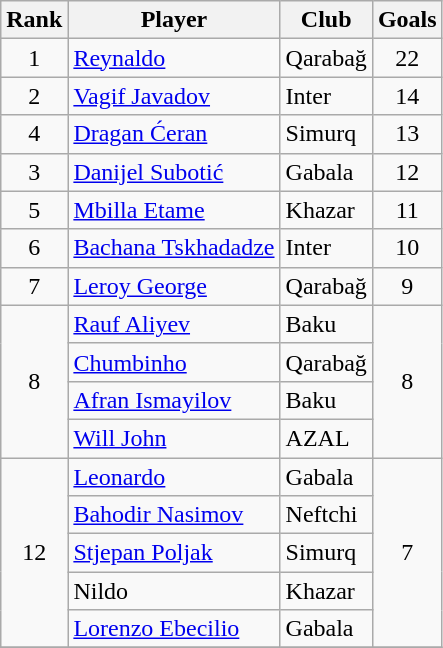<table class="wikitable" style="text-align:center">
<tr>
<th>Rank</th>
<th>Player</th>
<th>Club</th>
<th>Goals</th>
</tr>
<tr>
<td>1</td>
<td align="left"> <a href='#'>Reynaldo</a></td>
<td align="left">Qarabağ</td>
<td>22</td>
</tr>
<tr>
<td>2</td>
<td align="left"> <a href='#'>Vagif Javadov</a></td>
<td align="left">Inter</td>
<td>14</td>
</tr>
<tr>
<td>4</td>
<td align="left"> <a href='#'>Dragan Ćeran</a></td>
<td align="left">Simurq</td>
<td>13</td>
</tr>
<tr>
<td>3</td>
<td align="left"> <a href='#'>Danijel Subotić</a></td>
<td align="left">Gabala</td>
<td>12</td>
</tr>
<tr>
<td rowspan="1">5</td>
<td align="left"> <a href='#'>Mbilla Etame</a></td>
<td align="left">Khazar</td>
<td rowspan="1">11</td>
</tr>
<tr>
<td>6</td>
<td align="left"> <a href='#'>Bachana Tskhadadze</a></td>
<td align="left">Inter</td>
<td>10</td>
</tr>
<tr>
<td>7</td>
<td align="left"> <a href='#'>Leroy George</a></td>
<td align="left">Qarabağ</td>
<td>9</td>
</tr>
<tr>
<td rowspan="4">8</td>
<td align="left"> <a href='#'>Rauf Aliyev</a></td>
<td align="left">Baku</td>
<td rowspan="4">8</td>
</tr>
<tr>
<td align="left"> <a href='#'>Chumbinho</a></td>
<td align="left">Qarabağ</td>
</tr>
<tr>
<td align="left"> <a href='#'>Afran Ismayilov</a></td>
<td align="left">Baku</td>
</tr>
<tr>
<td align="left"> <a href='#'>Will John</a></td>
<td align="left">AZAL</td>
</tr>
<tr>
<td rowspan="5">12</td>
<td align="left"> <a href='#'>Leonardo</a></td>
<td align="left">Gabala</td>
<td rowspan="5">7</td>
</tr>
<tr>
<td align="left"> <a href='#'>Bahodir Nasimov</a></td>
<td align="left">Neftchi</td>
</tr>
<tr>
<td align="left"> <a href='#'>Stjepan Poljak</a></td>
<td align="left">Simurq</td>
</tr>
<tr>
<td align="left"> Nildo</td>
<td align="left">Khazar</td>
</tr>
<tr>
<td align="left"> <a href='#'>Lorenzo Ebecilio</a></td>
<td align="left">Gabala</td>
</tr>
<tr>
</tr>
</table>
